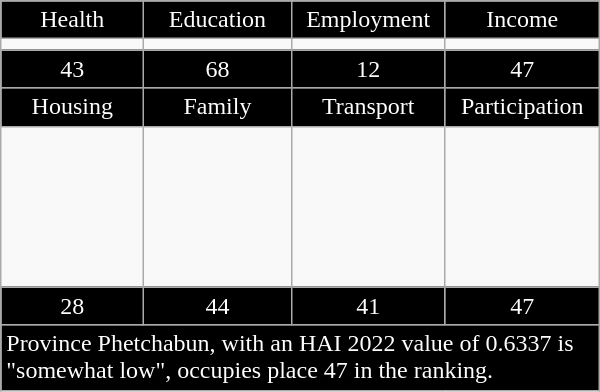<table class="wikitable floatright" style="width:400px;">
<tr>
<td style="text-align:center; width:100px; background:black; color:white;">Health</td>
<td style="text-align:center; width:100px; background:black; color:white;">Education</td>
<td style="text-align:center; width:100px; background:black; color:white;">Employment</td>
<td style="text-align:center; width:100px; background:black; color:white;">Income</td>
</tr>
<tr>
<td></td>
<td></td>
<td></td>
<td></td>
</tr>
<tr>
<td style="text-align:center; background:black; color:white;">43</td>
<td style="text-align:center; background:black; color:white;">68</td>
<td style="text-align:center; background:black; color:white;">12</td>
<td style="text-align:center; background:black; color:white;">47</td>
</tr>
<tr>
<td style="text-align:center; background:black; color:white;">Housing</td>
<td style="text-align:center; background:black; color:white;">Family</td>
<td style="text-align:center; background:black; color:white;">Transport</td>
<td style="text-align:center; background:black; color:white;">Participation</td>
</tr>
<tr>
<td style="height:100px;"></td>
<td></td>
<td></td>
<td></td>
</tr>
<tr>
<td style="text-align:center; background:black; color:white;">28</td>
<td style="text-align:center; background:black; color:white;">44</td>
<td style="text-align:center; background:black; color:white;">41</td>
<td style="text-align:center; background:black; color:white;">47</td>
</tr>
<tr>
<td colspan="4"; style="background:black; color:white;">Province Phetchabun, with an HAI 2022 value of 0.6337 is "somewhat low", occupies place 47 in the ranking.</td>
</tr>
</table>
